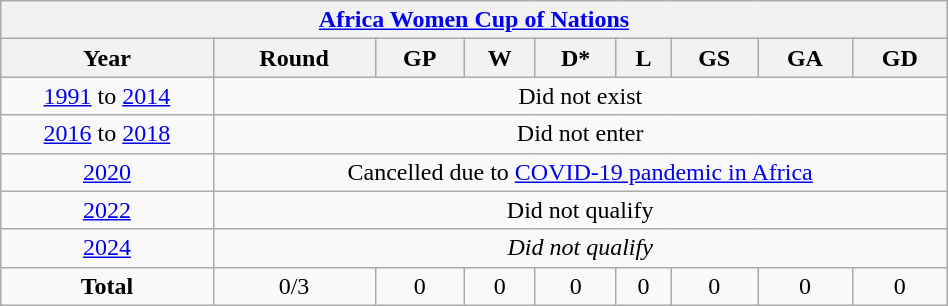<table class="wikitable" style="text-align: center; width:50%;">
<tr>
<th colspan=10><a href='#'>Africa Women Cup of Nations</a></th>
</tr>
<tr>
<th>Year</th>
<th>Round</th>
<th>GP</th>
<th>W</th>
<th>D*</th>
<th>L</th>
<th>GS</th>
<th>GA</th>
<th>GD</th>
</tr>
<tr>
<td><a href='#'>1991</a> to  <a href='#'>2014</a></td>
<td colspan=8>Did not exist</td>
</tr>
<tr>
<td> <a href='#'>2016</a> to  <a href='#'>2018</a></td>
<td colspan=8>Did not enter</td>
</tr>
<tr>
<td><a href='#'>2020</a></td>
<td colspan=8>Cancelled due to <a href='#'>COVID-19 pandemic in Africa</a></td>
</tr>
<tr>
<td> <a href='#'>2022</a></td>
<td colspan=8>Did not qualify</td>
</tr>
<tr>
<td> <a href='#'>2024</a></td>
<td colspan=8><em>Did not qualify</em></td>
</tr>
<tr>
<td><strong>Total</strong></td>
<td>0/3</td>
<td>0</td>
<td>0</td>
<td>0</td>
<td>0</td>
<td>0</td>
<td>0</td>
<td>0</td>
</tr>
</table>
